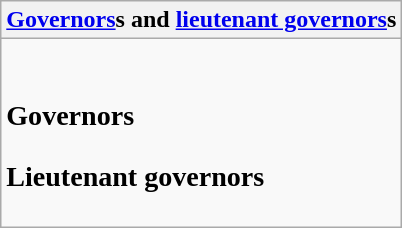<table class="wikitable collapsible collapsed">
<tr>
<th><a href='#'>Governors</a>s and <a href='#'>lieutenant governors</a>s</th>
</tr>
<tr>
<td><br><h3>Governors</h3><h3>Lieutenant governors</h3></td>
</tr>
</table>
